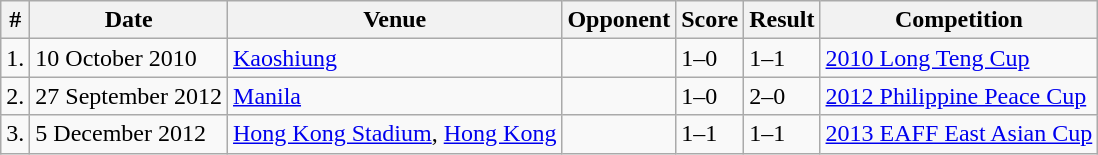<table class="wikitable">
<tr>
<th>#</th>
<th>Date</th>
<th>Venue</th>
<th>Opponent</th>
<th>Score</th>
<th>Result</th>
<th>Competition</th>
</tr>
<tr>
<td>1.</td>
<td>10 October 2010</td>
<td><a href='#'>Kaoshiung</a></td>
<td></td>
<td>1–0</td>
<td>1–1</td>
<td><a href='#'>2010 Long Teng Cup</a></td>
</tr>
<tr>
<td>2.</td>
<td>27 September 2012</td>
<td><a href='#'>Manila</a></td>
<td></td>
<td>1–0</td>
<td>2–0</td>
<td><a href='#'>2012 Philippine Peace Cup</a></td>
</tr>
<tr>
<td>3.</td>
<td>5 December 2012</td>
<td><a href='#'>Hong Kong Stadium</a>, <a href='#'>Hong Kong</a></td>
<td></td>
<td>1–1</td>
<td>1–1</td>
<td><a href='#'>2013 EAFF East Asian Cup</a></td>
</tr>
</table>
